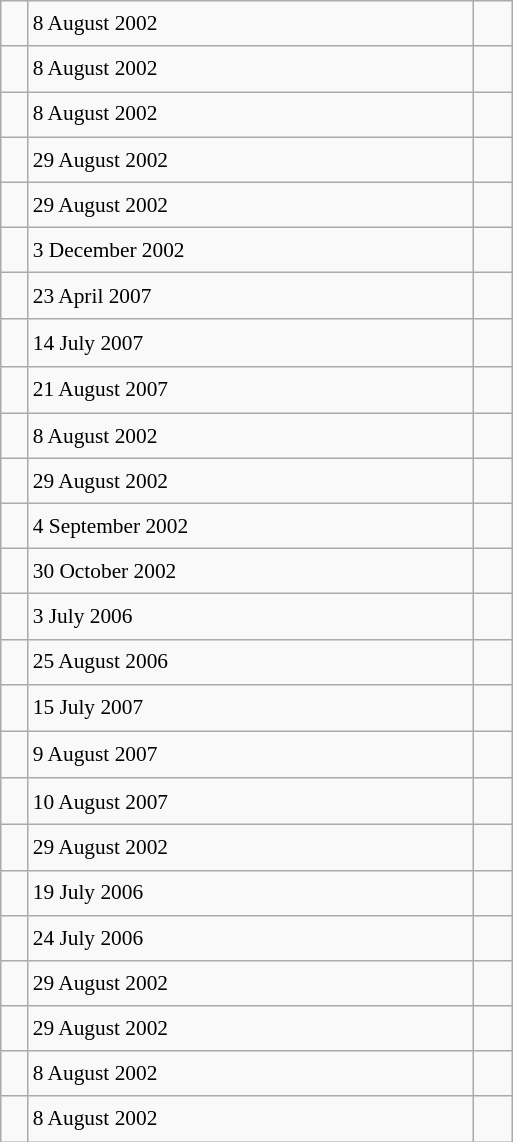<table class="wikitable" style="font-size: 89%; float: left; width: 24em; margin-right: 1em; line-height: 1.65em">
<tr>
<td></td>
<td>8 August 2002</td>
<td><small></small></td>
</tr>
<tr>
<td></td>
<td>8 August 2002</td>
<td><small></small></td>
</tr>
<tr>
<td></td>
<td>8 August 2002</td>
<td><small></small></td>
</tr>
<tr>
<td></td>
<td>29 August 2002</td>
<td><small></small></td>
</tr>
<tr>
<td></td>
<td>29 August 2002</td>
<td><small></small></td>
</tr>
<tr>
<td></td>
<td>3 December 2002</td>
<td><small></small></td>
</tr>
<tr>
<td></td>
<td>23 April 2007</td>
<td><small></small> </td>
</tr>
<tr>
<td></td>
<td>14 July 2007</td>
<td><small></small> </td>
</tr>
<tr>
<td></td>
<td>21 August 2007</td>
<td><small></small> </td>
</tr>
<tr>
<td></td>
<td>8 August 2002</td>
<td><small></small></td>
</tr>
<tr>
<td></td>
<td>29 August 2002</td>
<td><small></small></td>
</tr>
<tr>
<td></td>
<td>4 September 2002</td>
<td><small></small></td>
</tr>
<tr>
<td></td>
<td>30 October 2002</td>
<td><small></small></td>
</tr>
<tr>
<td></td>
<td>3 July 2006</td>
<td><small></small></td>
</tr>
<tr>
<td></td>
<td>25 August 2006</td>
<td><small></small></td>
</tr>
<tr>
<td></td>
<td>15 July 2007</td>
<td><small></small> </td>
</tr>
<tr>
<td></td>
<td>9 August 2007</td>
<td><small></small> </td>
</tr>
<tr>
<td></td>
<td>10 August 2007</td>
<td><small></small> </td>
</tr>
<tr>
<td></td>
<td>29 August 2002</td>
<td><small></small></td>
</tr>
<tr>
<td></td>
<td>19 July 2006</td>
<td><small></small></td>
</tr>
<tr>
<td></td>
<td>24 July 2006</td>
<td><small></small></td>
</tr>
<tr>
<td></td>
<td>29 August 2002</td>
<td><small></small></td>
</tr>
<tr>
<td></td>
<td>29 August 2002</td>
<td><small></small></td>
</tr>
<tr>
<td></td>
<td>8 August 2002</td>
<td><small></small></td>
</tr>
<tr>
<td></td>
<td>8 August 2002</td>
<td><small></small></td>
</tr>
</table>
